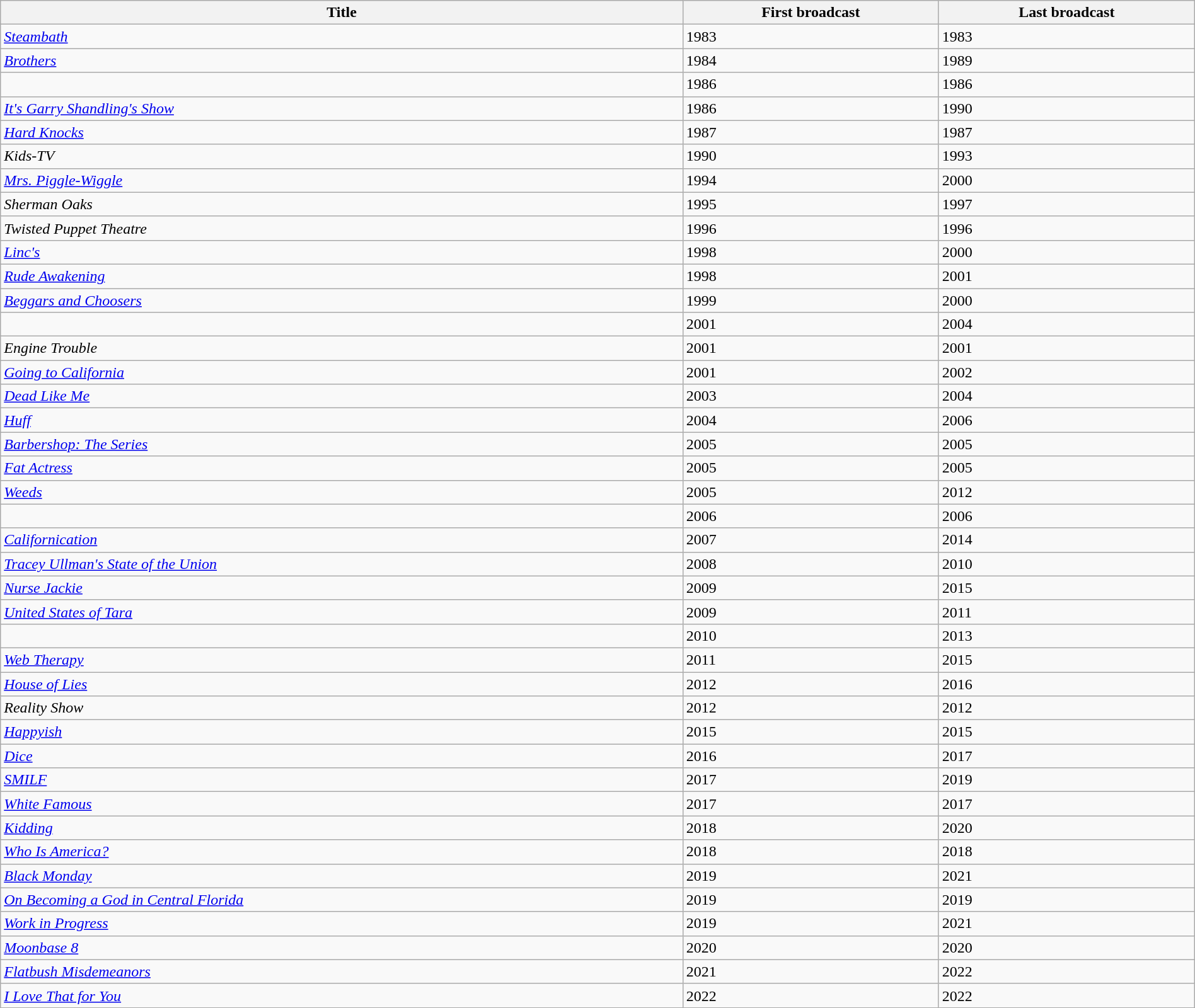<table class="wikitable sortable" style="width:100%;">
<tr>
<th style="width:40%;">Title</th>
<th style="width:15%;">First broadcast</th>
<th style="width:15%;">Last broadcast</th>
</tr>
<tr>
<td><em><a href='#'>Steambath</a></em></td>
<td>1983</td>
<td>1983</td>
</tr>
<tr>
<td><em><a href='#'>Brothers</a></em></td>
<td>1984</td>
<td>1989</td>
</tr>
<tr>
<td></td>
<td>1986</td>
<td>1986</td>
</tr>
<tr>
<td><em><a href='#'>It's Garry Shandling's Show</a></em></td>
<td>1986</td>
<td>1990</td>
</tr>
<tr>
<td><em><a href='#'>Hard Knocks</a></em></td>
<td>1987</td>
<td>1987</td>
</tr>
<tr>
<td><em>Kids-TV</em></td>
<td>1990</td>
<td>1993</td>
</tr>
<tr>
<td><em><a href='#'>Mrs. Piggle-Wiggle</a></em></td>
<td>1994</td>
<td>2000</td>
</tr>
<tr>
<td><em>Sherman Oaks</em></td>
<td>1995</td>
<td>1997</td>
</tr>
<tr>
<td><em>Twisted Puppet Theatre</em></td>
<td>1996</td>
<td>1996</td>
</tr>
<tr>
<td><em><a href='#'>Linc's</a></em></td>
<td>1998</td>
<td>2000</td>
</tr>
<tr>
<td><em><a href='#'>Rude Awakening</a></em></td>
<td>1998</td>
<td>2001</td>
</tr>
<tr>
<td><em><a href='#'>Beggars and Choosers</a></em></td>
<td>1999</td>
<td>2000</td>
</tr>
<tr>
<td></td>
<td>2001</td>
<td>2004</td>
</tr>
<tr>
<td><em>Engine Trouble</em></td>
<td>2001</td>
<td>2001</td>
</tr>
<tr>
<td><em><a href='#'>Going to California</a></em></td>
<td>2001</td>
<td>2002</td>
</tr>
<tr>
<td><em><a href='#'>Dead Like Me</a></em></td>
<td>2003</td>
<td>2004</td>
</tr>
<tr>
<td><em><a href='#'>Huff</a></em></td>
<td>2004</td>
<td>2006</td>
</tr>
<tr>
<td><em><a href='#'>Barbershop: The Series</a></em></td>
<td>2005</td>
<td>2005</td>
</tr>
<tr>
<td><em><a href='#'>Fat Actress</a></em></td>
<td>2005</td>
<td>2005</td>
</tr>
<tr>
<td><em><a href='#'>Weeds</a></em></td>
<td>2005</td>
<td>2012</td>
</tr>
<tr>
<td></td>
<td>2006</td>
<td>2006</td>
</tr>
<tr>
<td><em><a href='#'>Californication</a></em></td>
<td>2007</td>
<td>2014</td>
</tr>
<tr>
<td><em><a href='#'>Tracey Ullman's State of the Union</a></em></td>
<td>2008</td>
<td>2010</td>
</tr>
<tr>
<td><em><a href='#'>Nurse Jackie</a></em></td>
<td>2009</td>
<td>2015</td>
</tr>
<tr>
<td><em><a href='#'>United States of Tara</a></em></td>
<td>2009</td>
<td>2011</td>
</tr>
<tr>
<td></td>
<td>2010</td>
<td>2013</td>
</tr>
<tr>
<td><em><a href='#'>Web Therapy</a></em></td>
<td>2011</td>
<td>2015</td>
</tr>
<tr>
<td><em><a href='#'>House of Lies</a></em></td>
<td>2012</td>
<td>2016</td>
</tr>
<tr>
<td><em>Reality Show</em></td>
<td>2012</td>
<td>2012</td>
</tr>
<tr>
<td><em><a href='#'>Happyish</a></em></td>
<td>2015</td>
<td>2015</td>
</tr>
<tr>
<td><em><a href='#'>Dice</a></em></td>
<td>2016</td>
<td>2017</td>
</tr>
<tr>
<td><em><a href='#'>SMILF</a></em></td>
<td>2017</td>
<td>2019</td>
</tr>
<tr>
<td><em><a href='#'>White Famous</a></em></td>
<td>2017</td>
<td>2017</td>
</tr>
<tr>
<td><em><a href='#'>Kidding</a></em></td>
<td>2018</td>
<td>2020</td>
</tr>
<tr>
<td><em><a href='#'>Who Is America?</a></em></td>
<td>2018</td>
<td>2018</td>
</tr>
<tr>
<td><em><a href='#'>Black Monday</a></em></td>
<td>2019</td>
<td>2021</td>
</tr>
<tr>
<td><em><a href='#'>On Becoming a God in Central Florida</a></em></td>
<td>2019</td>
<td>2019</td>
</tr>
<tr>
<td><em><a href='#'>Work in Progress</a></em></td>
<td>2019</td>
<td>2021</td>
</tr>
<tr>
<td><em><a href='#'>Moonbase 8</a></em></td>
<td>2020</td>
<td>2020</td>
</tr>
<tr>
<td><em><a href='#'>Flatbush Misdemeanors</a></em></td>
<td>2021</td>
<td>2022</td>
</tr>
<tr>
<td><em><a href='#'>I Love That for You</a></em></td>
<td>2022</td>
<td>2022</td>
</tr>
</table>
